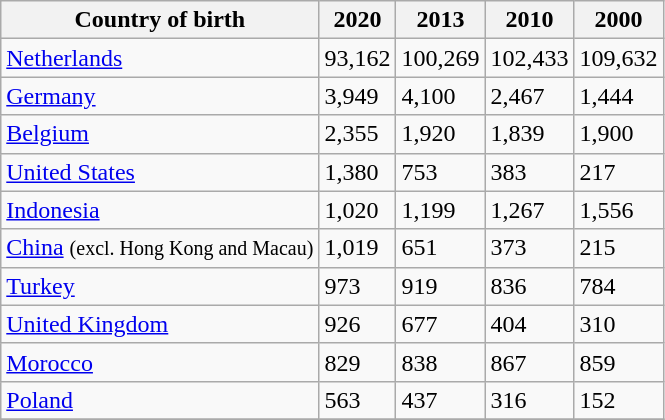<table class="wikitable">
<tr>
<th>Country of birth</th>
<th>2020</th>
<th>2013</th>
<th>2010</th>
<th>2000</th>
</tr>
<tr>
<td> <a href='#'>Netherlands</a></td>
<td>93,162</td>
<td>100,269</td>
<td>102,433</td>
<td>109,632</td>
</tr>
<tr>
<td> <a href='#'>Germany</a></td>
<td>3,949</td>
<td>4,100</td>
<td>2,467</td>
<td>1,444</td>
</tr>
<tr>
<td> <a href='#'>Belgium</a></td>
<td>2,355</td>
<td>1,920</td>
<td>1,839</td>
<td>1,900</td>
</tr>
<tr>
<td> <a href='#'>United States</a></td>
<td>1,380</td>
<td>753</td>
<td>383</td>
<td>217</td>
</tr>
<tr>
<td> <a href='#'>Indonesia</a></td>
<td>1,020</td>
<td>1,199</td>
<td>1,267</td>
<td>1,556</td>
</tr>
<tr>
<td> <a href='#'>China</a> <small>(excl. Hong Kong and Macau)</small></td>
<td>1,019</td>
<td>651</td>
<td>373</td>
<td>215</td>
</tr>
<tr>
<td> <a href='#'>Turkey</a></td>
<td>973</td>
<td>919</td>
<td>836</td>
<td>784</td>
</tr>
<tr>
<td> <a href='#'>United Kingdom</a></td>
<td>926</td>
<td>677</td>
<td>404</td>
<td>310</td>
</tr>
<tr>
<td> <a href='#'>Morocco</a></td>
<td>829</td>
<td>838</td>
<td>867</td>
<td>859</td>
</tr>
<tr>
<td> <a href='#'>Poland</a></td>
<td>563</td>
<td>437</td>
<td>316</td>
<td>152</td>
</tr>
<tr>
</tr>
</table>
